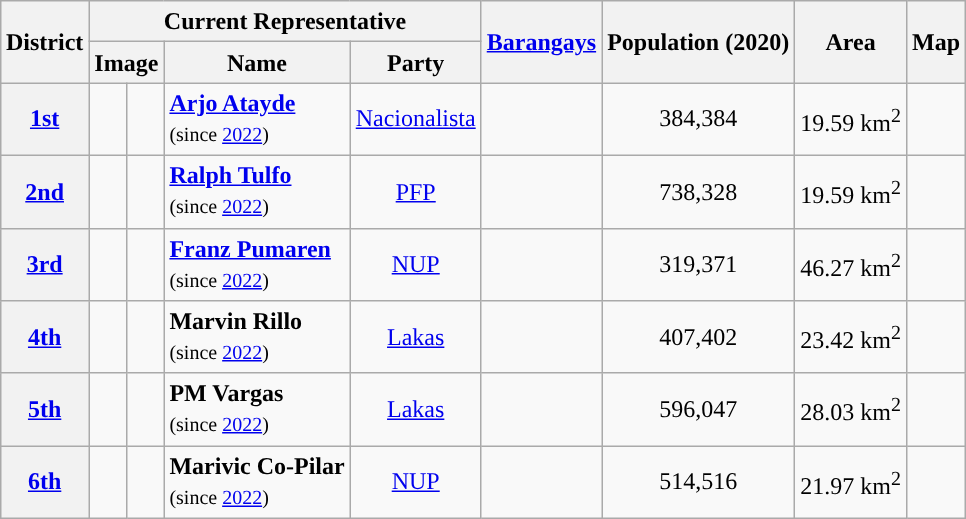<table class="wikitable sortable" style="margin: 1em auto; font-size:100%; line-height:20px; text-align:center">
<tr>
<th rowspan="2">District</th>
<th colspan="4">Current Representative</th>
<th rowspan="2"><a href='#'>Barangays</a></th>
<th rowspan="2">Population (2020)</th>
<th rowspan="2">Area</th>
<th rowspan="2">Map</th>
</tr>
<tr>
<th colspan="2">Image</th>
<th>Name</th>
<th>Party</th>
</tr>
<tr>
<th><a href='#'>1st</a></th>
<td style="background:"></td>
<td></td>
<td style="text-align:left;"><strong><a href='#'>Arjo Atayde</a></strong><br><small>(since <a href='#'>2022</a>)</small></td>
<td><a href='#'>Nacionalista</a></td>
<td></td>
<td>384,384</td>
<td>19.59 km<sup>2</sup></td>
<td></td>
</tr>
<tr>
<th><a href='#'>2nd</a></th>
<td style="background:"></td>
<td></td>
<td style="text-align:left;"><strong><a href='#'>Ralph Tulfo</a></strong><br><small>(since <a href='#'>2022</a>)</small></td>
<td><a href='#'>PFP</a></td>
<td></td>
<td>738,328</td>
<td>19.59 km<sup>2</sup></td>
<td></td>
</tr>
<tr>
<th><a href='#'>3rd</a></th>
<td style="background:"></td>
<td></td>
<td style="text-align:left;"><strong><a href='#'>Franz Pumaren</a></strong><br><small>(since <a href='#'>2022</a>)</small></td>
<td><a href='#'>NUP</a></td>
<td></td>
<td>319,371</td>
<td>46.27 km<sup>2</sup></td>
<td></td>
</tr>
<tr>
<th><a href='#'>4th</a></th>
<td style="background:"></td>
<td></td>
<td style="text-align:left;"><strong>Marvin Rillo</strong><br><small>(since <a href='#'>2022</a>)</small></td>
<td><a href='#'>Lakas</a></td>
<td></td>
<td>407,402</td>
<td>23.42 km<sup>2</sup></td>
<td></td>
</tr>
<tr>
<th><a href='#'>5th</a></th>
<td style="background:"></td>
<td></td>
<td style="text-align:left;"><strong>PM Vargas</strong><br><small>(since <a href='#'>2022</a>)</small></td>
<td><a href='#'>Lakas</a></td>
<td></td>
<td>596,047</td>
<td>28.03 km<sup>2</sup></td>
<td></td>
</tr>
<tr>
<th><a href='#'>6th</a></th>
<td style="background:"></td>
<td></td>
<td style="text-align:left;"><strong>Marivic Co-Pilar</strong><br><small>(since <a href='#'>2022</a>)</small></td>
<td><a href='#'>NUP</a></td>
<td></td>
<td>514,516</td>
<td>21.97 km<sup>2</sup></td>
<td></td>
</tr>
</table>
